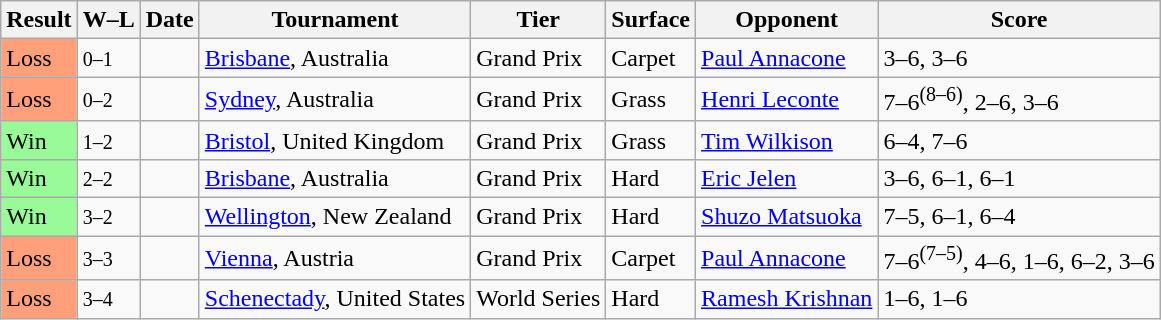<table class="sortable wikitable">
<tr>
<th>Result</th>
<th class="unsortable">W–L</th>
<th>Date</th>
<th>Tournament</th>
<th>Tier</th>
<th>Surface</th>
<th>Opponent</th>
<th class="unsortable">Score</th>
</tr>
<tr>
<td style="background:#ffa07a;">Loss</td>
<td><small>0–1</small></td>
<td><a href='#'></a></td>
<td><a href='#'>Brisbane</a>, Australia</td>
<td>Grand Prix</td>
<td>Carpet</td>
<td> <a href='#'>Paul Annacone</a></td>
<td>3–6, 3–6</td>
</tr>
<tr>
<td style="background:#ffa07a;">Loss</td>
<td><small>0–2</small></td>
<td><a href='#'></a></td>
<td><a href='#'>Sydney</a>, Australia</td>
<td>Grand Prix</td>
<td>Grass</td>
<td> <a href='#'>Henri Leconte</a></td>
<td>7–6<sup>(8–6)</sup>, 2–6, 3–6</td>
</tr>
<tr>
<td style="background:#98fb98;">Win</td>
<td><small>1–2</small></td>
<td><a href='#'></a></td>
<td><a href='#'>Bristol</a>, United Kingdom</td>
<td>Grand Prix</td>
<td>Grass</td>
<td> <a href='#'>Tim Wilkison</a></td>
<td>6–4, 7–6</td>
</tr>
<tr>
<td style="background:#98fb98;">Win</td>
<td><small>2–2</small></td>
<td><a href='#'></a></td>
<td><a href='#'>Brisbane</a>, Australia</td>
<td>Grand Prix</td>
<td>Hard</td>
<td> <a href='#'>Eric Jelen</a></td>
<td>3–6, 6–1, 6–1</td>
</tr>
<tr>
<td style="background:#98fb98;">Win</td>
<td><small>3–2</small></td>
<td><a href='#'></a></td>
<td><a href='#'>Wellington</a>, New Zealand</td>
<td>Grand Prix</td>
<td>Hard</td>
<td> <a href='#'>Shuzo Matsuoka</a></td>
<td>7–5, 6–1, 6–4</td>
</tr>
<tr>
<td style="background:#ffa07a;">Loss</td>
<td><small>3–3</small></td>
<td><a href='#'></a></td>
<td><a href='#'>Vienna</a>, Austria</td>
<td>Grand Prix</td>
<td>Carpet</td>
<td> <a href='#'>Paul Annacone</a></td>
<td>7–6<sup>(7–5)</sup>, 4–6, 1–6, 6–2, 3–6</td>
</tr>
<tr>
<td style="background:#ffa07a;">Loss</td>
<td><small>3–4</small></td>
<td><a href='#'></a></td>
<td><a href='#'>Schenectady</a>, United States</td>
<td>World Series</td>
<td>Hard</td>
<td> <a href='#'>Ramesh Krishnan</a></td>
<td>1–6, 1–6</td>
</tr>
</table>
